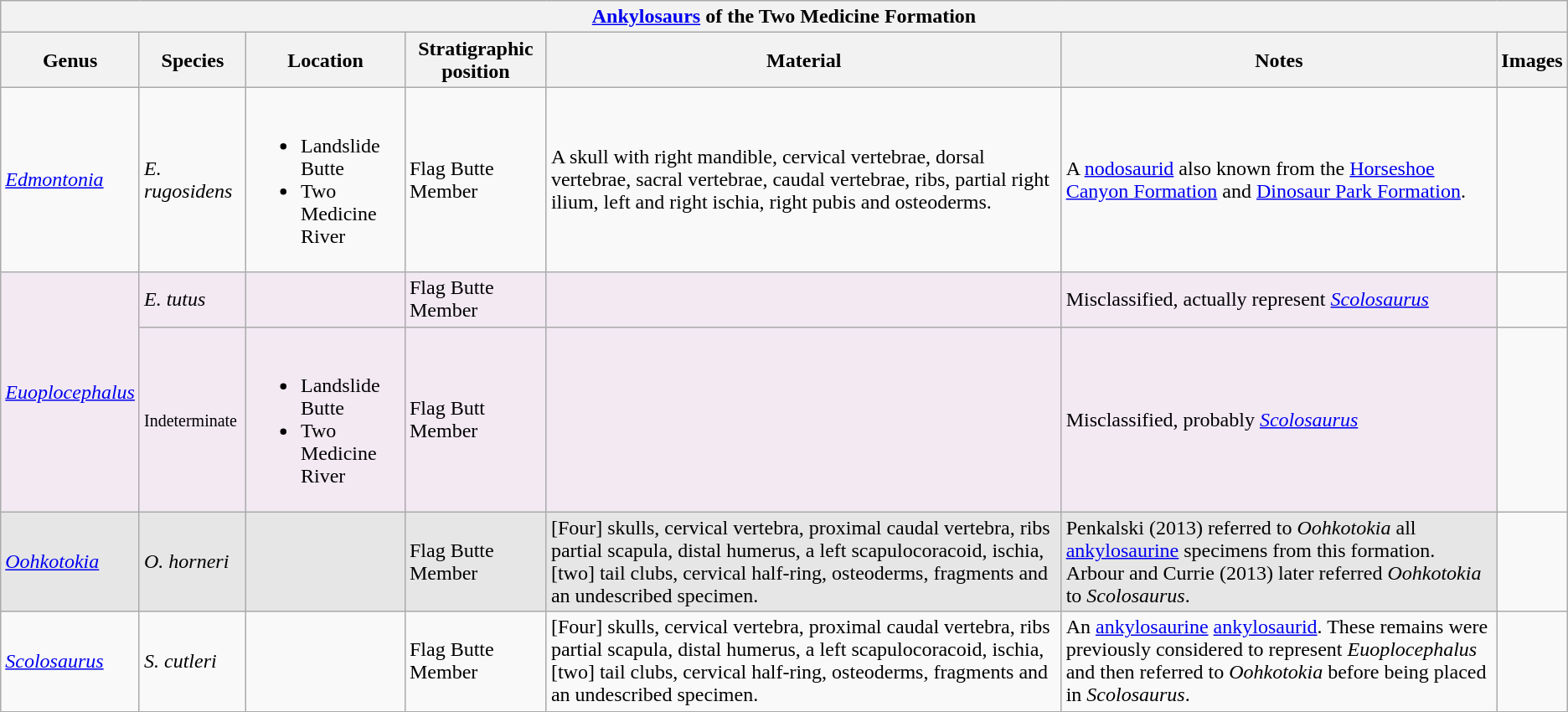<table class="wikitable" align="center">
<tr>
<th colspan="7" align="center"><strong><a href='#'>Ankylosaurs</a> of the Two Medicine Formation</strong></th>
</tr>
<tr>
<th>Genus</th>
<th>Species</th>
<th>Location</th>
<th>Stratigraphic position</th>
<th>Material</th>
<th>Notes</th>
<th>Images</th>
</tr>
<tr>
<td><em><a href='#'>Edmontonia</a></em></td>
<td><em>E. rugosidens</em></td>
<td><br><ul><li>Landslide Butte</li><li>Two Medicine River</li></ul></td>
<td>Flag Butte Member</td>
<td>A skull with right mandible, cervical vertebrae, dorsal vertebrae, sacral vertebrae, caudal vertebrae, ribs, partial right ilium, left and right ischia, right pubis and osteoderms.</td>
<td>A <a href='#'>nodosaurid</a> also known from the <a href='#'>Horseshoe Canyon Formation</a> and <a href='#'>Dinosaur Park Formation</a>.</td>
<td></td>
</tr>
<tr>
<td rowspan="2" style="background:#f3e9f3;"><em><a href='#'>Euoplocephalus</a></em></td>
<td style="background:#f3e9f3;"><em>E. tutus</em></td>
<td style="background:#f3e9f3;"></td>
<td style="background:#f3e9f3;">Flag Butte Member</td>
<td style="background:#f3e9f3;"></td>
<td style="background:#f3e9f3;">Misclassified, actually represent <em><a href='#'>Scolosaurus</a></em></td>
<td></td>
</tr>
<tr>
<td style="background:#f3e9f3;"><small>Indeterminate</small></td>
<td style="background:#f3e9f3;"><br><ul><li>Landslide Butte</li><li>Two Medicine River</li></ul></td>
<td style="background:#f3e9f3;">Flag Butt Member</td>
<td style="background:#f3e9f3;"></td>
<td style="background:#f3e9f3;">Misclassified, probably <em><a href='#'>Scolosaurus</a></em></td>
<td></td>
</tr>
<tr>
<td style="background:#E6E6E6;"><em><a href='#'>Oohkotokia</a></em></td>
<td style="background:#E6E6E6;"><em>O. horneri</em></td>
<td style="background:#E6E6E6;"></td>
<td style="background:#E6E6E6;">Flag Butte Member</td>
<td style="background:#E6E6E6;">[Four] skulls, cervical vertebra, proximal caudal vertebra, ribs partial scapula, distal humerus, a left scapulocoracoid, ischia, [two] tail clubs, cervical half-ring, osteoderms, fragments and an undescribed specimen.</td>
<td style="background:#E6E6E6;">Penkalski (2013) referred to <em>Oohkotokia</em> all <a href='#'>ankylosaurine</a> specimens from this formation. Arbour and Currie (2013) later referred <em>Oohkotokia</em> to <em>Scolosaurus</em>.</td>
<td></td>
</tr>
<tr>
<td><em><a href='#'>Scolosaurus</a></em></td>
<td><em>S. cutleri</em></td>
<td></td>
<td>Flag Butte Member</td>
<td>[Four] skulls, cervical vertebra, proximal caudal vertebra, ribs partial scapula, distal humerus, a left scapulocoracoid, ischia, [two] tail clubs, cervical half-ring, osteoderms, fragments and an undescribed specimen.</td>
<td>An <a href='#'>ankylosaurine</a> <a href='#'>ankylosaurid</a>. These remains were previously considered to represent <em>Euoplocephalus</em> and then referred to <em>Oohkotokia</em>  before being placed in <em>Scolosaurus</em>.</td>
<td></td>
</tr>
<tr>
</tr>
</table>
